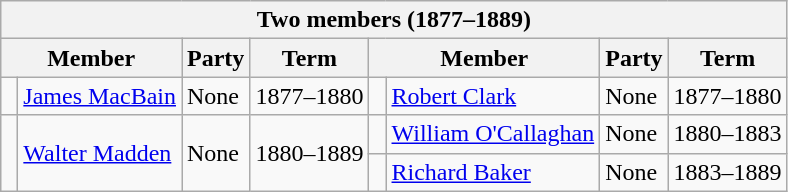<table class="wikitable">
<tr>
<th colspan="8">Two members (1877–1889)</th>
</tr>
<tr>
<th colspan="2">Member</th>
<th>Party</th>
<th>Term</th>
<th colspan="2">Member</th>
<th>Party</th>
<th>Term</th>
</tr>
<tr>
<td> </td>
<td><a href='#'>James MacBain</a></td>
<td>None</td>
<td>1877–1880</td>
<td> </td>
<td><a href='#'>Robert Clark</a></td>
<td>None</td>
<td>1877–1880</td>
</tr>
<tr>
<td rowspan="2" > </td>
<td rowspan="2"><a href='#'>Walter Madden</a></td>
<td rowspan="2">None</td>
<td rowspan="2">1880–1889</td>
<td> </td>
<td><a href='#'>William O'Callaghan</a></td>
<td>None</td>
<td>1880–1883</td>
</tr>
<tr>
<td> </td>
<td><a href='#'>Richard Baker</a></td>
<td>None</td>
<td>1883–1889</td>
</tr>
</table>
